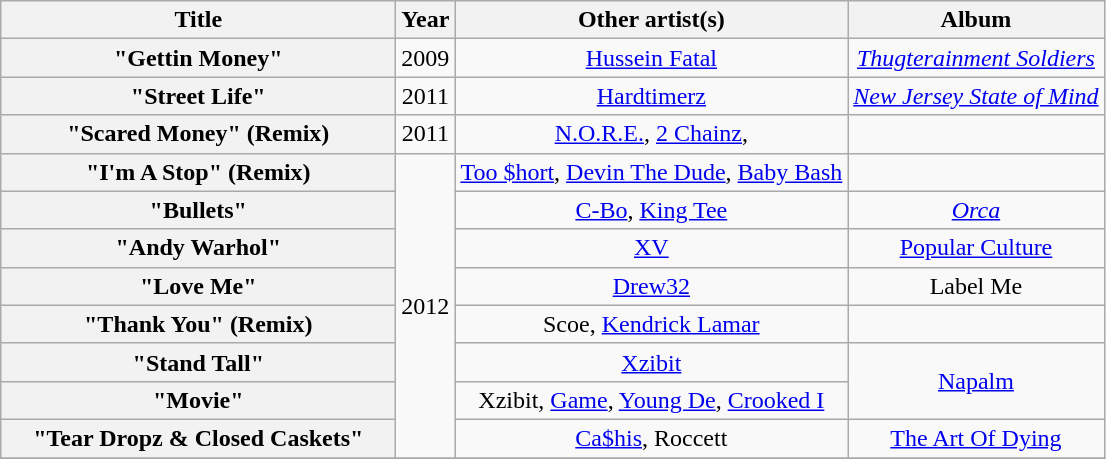<table class="wikitable plainrowheaders" style="text-align:center;" border="1">
<tr>
<th scope="col" style="width:16em;">Title</th>
<th scope="col">Year</th>
<th scope="col">Other artist(s)</th>
<th scope="col">Album</th>
</tr>
<tr>
<th scope="row">"Gettin Money"</th>
<td rowspan="1">2009</td>
<td><a href='#'>Hussein Fatal</a></td>
<td><em><a href='#'>Thugterainment Soldiers</a></em></td>
</tr>
<tr>
<th scope="row">"Street Life"</th>
<td rowspan="1">2011</td>
<td><a href='#'>Hardtimerz</a></td>
<td><em><a href='#'>New Jersey State of Mind</a></em></td>
</tr>
<tr>
<th scope="row">"Scared Money" (Remix)</th>
<td rowspan="1">2011</td>
<td><a href='#'>N.O.R.E.</a>, <a href='#'>2 Chainz</a>,</td>
<td></td>
</tr>
<tr>
<th scope="row">"I'm A Stop" (Remix)</th>
<td rowspan="8">2012</td>
<td><a href='#'>Too $hort</a>, <a href='#'>Devin The Dude</a>, <a href='#'>Baby Bash</a></td>
<td></td>
</tr>
<tr>
<th scope="row">"Bullets"</th>
<td><a href='#'>C-Bo</a>, <a href='#'>King Tee</a></td>
<td><em><a href='#'>Orca</a><strong></td>
</tr>
<tr>
<th scope="row">"Andy Warhol"</th>
<td><a href='#'>XV</a></td>
<td></em><a href='#'>Popular Culture</a><em></td>
</tr>
<tr>
<th scope="row">"Love Me"</th>
<td><a href='#'>Drew32</a></td>
<td></em>Label Me<em></td>
</tr>
<tr>
<th scope="row">"Thank You" (Remix)</th>
<td>Scoe, <a href='#'>Kendrick Lamar</a></td>
<td></td>
</tr>
<tr>
<th scope="row">"Stand Tall"</th>
<td><a href='#'>Xzibit</a></td>
<td rowspan="2"></em><a href='#'>Napalm</a><em></td>
</tr>
<tr>
<th scope="row">"Movie"</th>
<td>Xzibit, <a href='#'>Game</a>, <a href='#'>Young De</a>, <a href='#'>Crooked I</a></td>
</tr>
<tr>
<th scope="row">"Tear Dropz & Closed Caskets"</th>
<td><a href='#'>Ca$his</a>, Roccett</td>
<td></em><a href='#'>The Art Of Dying</a><em></td>
</tr>
<tr>
</tr>
</table>
